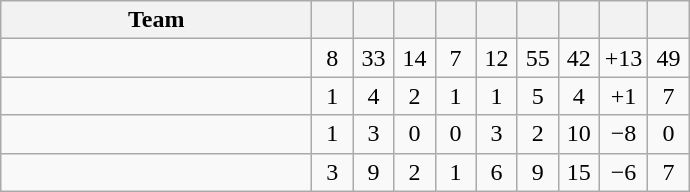<table class="wikitable sortable" style="text-align:center">
<tr>
<th width=200>Team</th>
<th width=20></th>
<th width=20></th>
<th width=20></th>
<th width=20></th>
<th width=20></th>
<th width=20></th>
<th width=20></th>
<th width=20></th>
<th width=20></th>
</tr>
<tr>
<td align=left> </td>
<td>8</td>
<td>33</td>
<td>14</td>
<td>7</td>
<td>12</td>
<td>55</td>
<td>42</td>
<td>+13</td>
<td>49</td>
</tr>
<tr>
<td align=left> </td>
<td>1</td>
<td>4</td>
<td>2</td>
<td>1</td>
<td>1</td>
<td>5</td>
<td>4</td>
<td>+1</td>
<td>7</td>
</tr>
<tr>
<td align=left> </td>
<td>1</td>
<td>3</td>
<td>0</td>
<td>0</td>
<td>3</td>
<td>2</td>
<td>10</td>
<td>−8</td>
<td>0</td>
</tr>
<tr>
<td align=left> </td>
<td>3</td>
<td>9</td>
<td>2</td>
<td>1</td>
<td>6</td>
<td>9</td>
<td>15</td>
<td>−6</td>
<td>7</td>
</tr>
</table>
